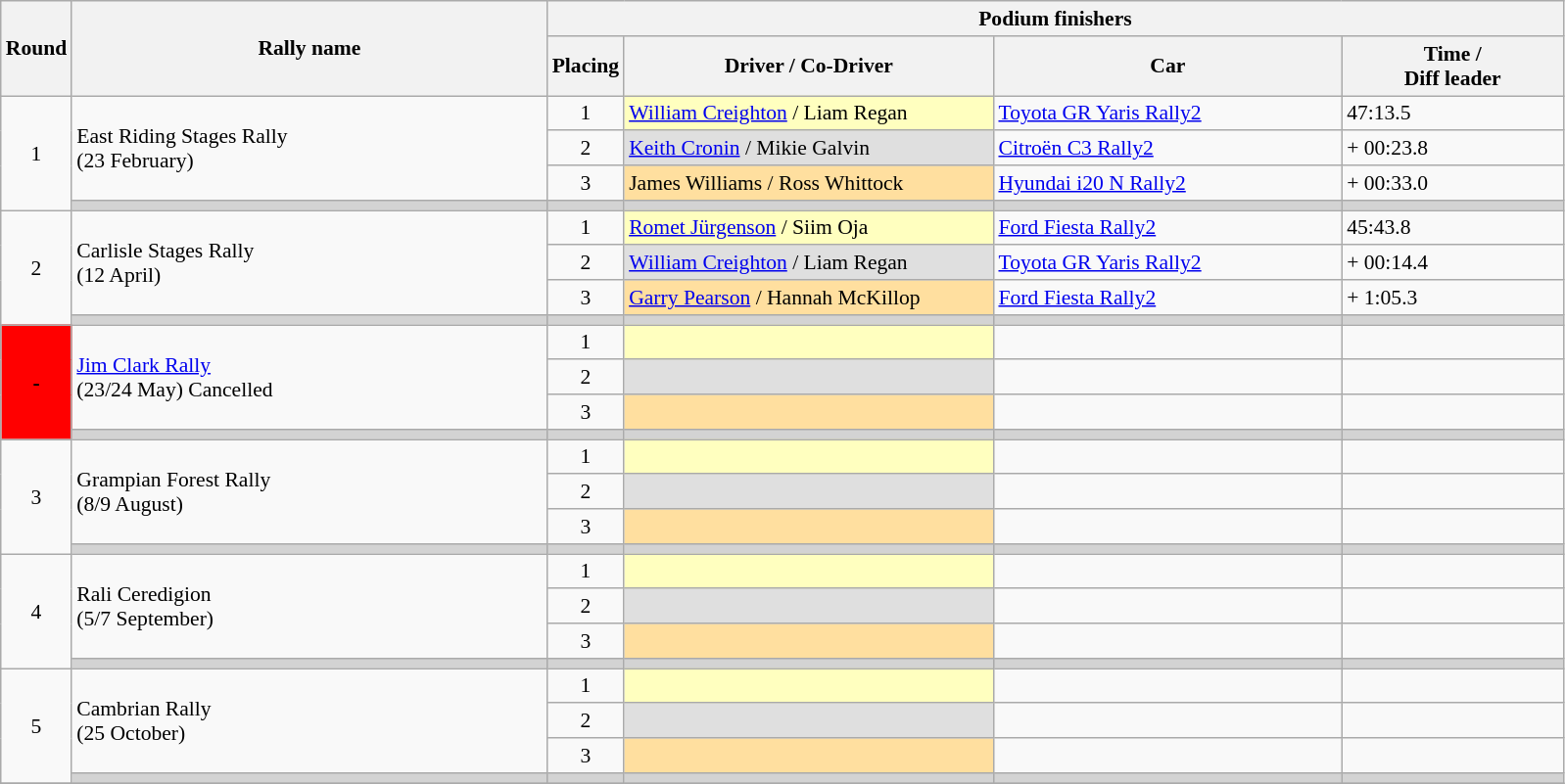<table class="wikitable" style="font-size:90%;">
<tr>
<th rowspan=2>Round</th>
<th style="width:22em" rowspan=2>Rally name</th>
<th colspan=4>Podium finishers</th>
</tr>
<tr>
<th>Placing</th>
<th style="width:17em">Driver / Co-Driver</th>
<th style="width:16em">Car</th>
<th style="width:10em">Time /<br>Diff leader<br></th>
</tr>
<tr>
<td rowspan=4 align=center>1</td>
<td rowspan=3>East Riding Stages Rally<br>(23 February)</td>
<td align=center>1</td>
<td style="background:#ffffbf;"><a href='#'>William Creighton</a> / Liam Regan</td>
<td><a href='#'>Toyota GR Yaris Rally2</a></td>
<td>47:13.5</td>
</tr>
<tr>
<td align=center>2</td>
<td style="background:#dfdfdf;"><a href='#'>Keith Cronin</a> / Mikie Galvin</td>
<td><a href='#'>Citroën C3 Rally2</a></td>
<td>+ 00:23.8</td>
</tr>
<tr>
<td align=center>3</td>
<td style="background:#ffdf9f;">James Williams / Ross Whittock</td>
<td><a href='#'>Hyundai i20 N Rally2</a></td>
<td>+ 00:33.0</td>
</tr>
<tr style="background:lightgrey;">
<td></td>
<td></td>
<td></td>
<td></td>
<td></td>
</tr>
<tr>
<td rowspan=4 align=center>2</td>
<td rowspan=3>Carlisle Stages Rally<br>(12 April)</td>
<td align=center>1</td>
<td style="background:#ffffbf;"><a href='#'>Romet Jürgenson</a> / Siim Oja</td>
<td><a href='#'>Ford Fiesta Rally2</a></td>
<td>45:43.8</td>
</tr>
<tr>
<td align=center>2</td>
<td style="background:#dfdfdf;"><a href='#'>William Creighton</a> / Liam Regan</td>
<td><a href='#'>Toyota GR Yaris Rally2</a></td>
<td>+ 00:14.4</td>
</tr>
<tr>
<td align=center>3</td>
<td style="background:#ffdf9f;"><a href='#'>Garry Pearson</a> / Hannah McKillop</td>
<td><a href='#'>Ford Fiesta Rally2</a></td>
<td>+ 1:05.3</td>
</tr>
<tr style="background:lightgrey;">
<td></td>
<td></td>
<td></td>
<td></td>
<td></td>
</tr>
<tr>
<th rowspan=4 style="background:#FF0000;">-</th>
<td rowspan=3><a href='#'>Jim Clark Rally</a> <br>(23/24 May) <span>Cancelled</span></td>
<td align=center>1</td>
<td style="background:#ffffbf;"></td>
<td></td>
<td></td>
</tr>
<tr>
<td align=center>2</td>
<td style="background:#dfdfdf;"></td>
<td></td>
<td></td>
</tr>
<tr>
<td align=center>3</td>
<td style="background:#ffdf9f;"></td>
<td></td>
<td></td>
</tr>
<tr style="background:lightgrey;">
<td></td>
<td></td>
<td></td>
<td></td>
<td></td>
</tr>
<tr>
<td rowspan=4 align=center>3</td>
<td rowspan=3>Grampian Forest Rally <br>(8/9 August)</td>
<td align=center>1</td>
<td style="background:#ffffbf;"></td>
<td></td>
<td></td>
</tr>
<tr>
<td align=center>2</td>
<td style="background:#dfdfdf;"></td>
<td></td>
<td></td>
</tr>
<tr>
<td align=center>3</td>
<td style="background:#ffdf9f;"></td>
<td></td>
<td></td>
</tr>
<tr style="background:lightgrey;">
<td></td>
<td></td>
<td></td>
<td></td>
<td></td>
</tr>
<tr>
<td rowspan=4 align=center>4</td>
<td rowspan=3>Rali Ceredigion <br>(5/7 September)</td>
<td align=center>1</td>
<td style="background:#ffffbf;"></td>
<td></td>
<td></td>
</tr>
<tr>
<td align=center>2</td>
<td style="background:#dfdfdf;"></td>
<td></td>
<td></td>
</tr>
<tr>
<td align=center>3</td>
<td style="background:#ffdf9f;"></td>
<td></td>
<td></td>
</tr>
<tr style="background:lightgrey;">
<td></td>
<td></td>
<td></td>
<td></td>
<td></td>
</tr>
<tr>
<td rowspan=4 align=center>5</td>
<td rowspan=3>Cambrian Rally <br>(25 October)</td>
<td align=center>1</td>
<td style="background:#ffffbf;"></td>
<td></td>
<td></td>
</tr>
<tr>
<td align=center>2</td>
<td style="background:#dfdfdf;"></td>
<td></td>
<td></td>
</tr>
<tr>
<td align=center>3</td>
<td style="background:#ffdf9f;"></td>
<td></td>
<td></td>
</tr>
<tr style="background:lightgrey;">
<td></td>
<td></td>
<td></td>
<td></td>
<td></td>
</tr>
<tr>
</tr>
</table>
